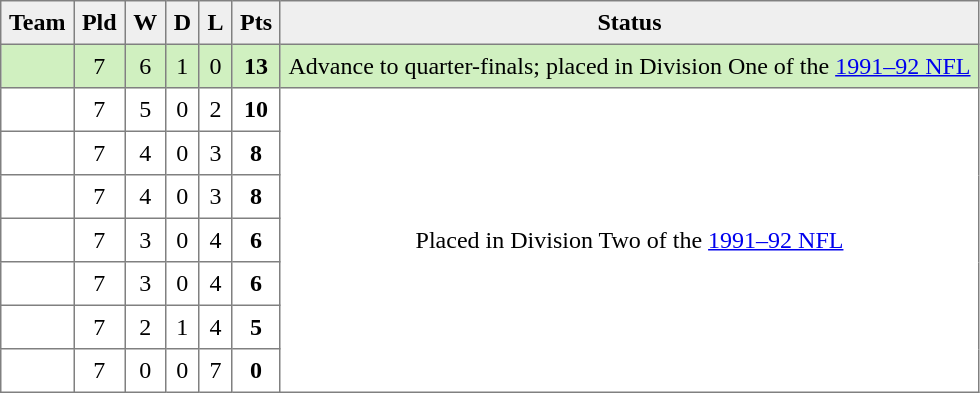<table style=border-collapse:collapse border=1 cellspacing=0 cellpadding=5>
<tr align=center bgcolor=#efefef>
<th>Team</th>
<th>Pld</th>
<th>W</th>
<th>D</th>
<th>L</th>
<th>Pts</th>
<th>Status</th>
</tr>
<tr align=center style="background:#D0F0C0;">
<td style="text-align:left;"> </td>
<td>7</td>
<td>6</td>
<td>1</td>
<td>0</td>
<td><strong>13</strong></td>
<td rowspan=1>Advance to quarter-finals; placed in Division One of the <a href='#'>1991–92 NFL</a></td>
</tr>
<tr align=center style="background:#FFFFFF;">
<td style="text-align:left;"> </td>
<td>7</td>
<td>5</td>
<td>0</td>
<td>2</td>
<td><strong>10</strong></td>
<td rowspan=7>Placed in Division Two of the <a href='#'>1991–92 NFL</a></td>
</tr>
<tr align=center style="background:#FFFFFF;">
<td style="text-align:left;"> </td>
<td>7</td>
<td>4</td>
<td>0</td>
<td>3</td>
<td><strong>8</strong></td>
</tr>
<tr align=center style="background:#FFFFFF;">
<td style="text-align:left;"> </td>
<td>7</td>
<td>4</td>
<td>0</td>
<td>3</td>
<td><strong>8</strong></td>
</tr>
<tr align=center style="background:#FFFFFF;">
<td style="text-align:left;"> </td>
<td>7</td>
<td>3</td>
<td>0</td>
<td>4</td>
<td><strong>6</strong></td>
</tr>
<tr align=center style="background:#FFFFFF;">
<td style="text-align:left;"> </td>
<td>7</td>
<td>3</td>
<td>0</td>
<td>4</td>
<td><strong>6</strong></td>
</tr>
<tr align=center style="background:#FFFFFF;">
<td style="text-align:left;"> </td>
<td>7</td>
<td>2</td>
<td>1</td>
<td>4</td>
<td><strong>5</strong></td>
</tr>
<tr align=center style="background:#FFFFFF;">
<td style="text-align:left;"> </td>
<td>7</td>
<td>0</td>
<td>0</td>
<td>7</td>
<td><strong>0</strong></td>
</tr>
</table>
